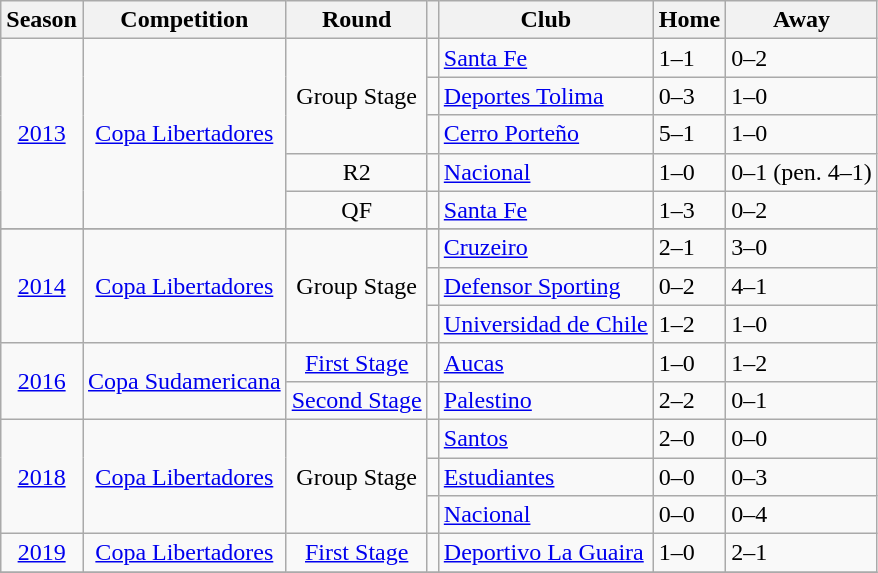<table class="wikitable">
<tr>
<th>Season</th>
<th>Competition</th>
<th>Round</th>
<th></th>
<th>Club</th>
<th>Home</th>
<th>Away</th>
</tr>
<tr>
<td style="text-align:center;" rowspan="5"><a href='#'>2013</a></td>
<td style="text-align:center;" rowspan="5"><a href='#'>Copa Libertadores</a></td>
<td style="text-align:center;" rowspan="3">Group Stage</td>
<td></td>
<td><a href='#'>Santa Fe</a></td>
<td>1–1</td>
<td>0–2</td>
</tr>
<tr>
<td></td>
<td><a href='#'>Deportes Tolima</a></td>
<td>0–3</td>
<td>1–0</td>
</tr>
<tr>
<td></td>
<td><a href='#'>Cerro Porteño</a></td>
<td>5–1</td>
<td>1–0</td>
</tr>
<tr>
<td style="text-align:center;" rowspan="1">R2</td>
<td></td>
<td><a href='#'>Nacional</a></td>
<td>1–0</td>
<td>0–1 (pen. 4–1)</td>
</tr>
<tr>
<td style="text-align:center;" rowspan="1">QF</td>
<td></td>
<td><a href='#'>Santa Fe</a></td>
<td>1–3</td>
<td>0–2</td>
</tr>
<tr>
</tr>
<tr>
<td style="text-align:center;" rowspan="3"><a href='#'>2014</a></td>
<td style="text-align:center;" rowspan="3"><a href='#'>Copa Libertadores</a></td>
<td style="text-align:center;" rowspan="3">Group Stage</td>
<td></td>
<td><a href='#'>Cruzeiro</a></td>
<td>2–1</td>
<td>3–0</td>
</tr>
<tr>
<td></td>
<td><a href='#'>Defensor Sporting</a></td>
<td>0–2</td>
<td>4–1</td>
</tr>
<tr>
<td></td>
<td><a href='#'>Universidad de Chile</a></td>
<td>1–2</td>
<td>1–0</td>
</tr>
<tr>
<td style="text-align:center;" rowspan="2"><a href='#'>2016</a></td>
<td style="text-align:center;" rowspan="2"><a href='#'>Copa Sudamericana</a></td>
<td style="text-align:center;" rowspan="1"><a href='#'>First Stage</a></td>
<td></td>
<td><a href='#'>Aucas</a></td>
<td>1–0</td>
<td>1–2</td>
</tr>
<tr>
<td style="text-align:center;" rowspan="1"><a href='#'>Second Stage</a></td>
<td></td>
<td><a href='#'>Palestino</a></td>
<td>2–2</td>
<td>0–1</td>
</tr>
<tr>
<td style="text-align:center;" rowspan="3"><a href='#'>2018</a></td>
<td style="text-align:center;" rowspan="3"><a href='#'>Copa Libertadores</a></td>
<td style="text-align:center;" rowspan="3">Group Stage</td>
<td></td>
<td><a href='#'>Santos</a></td>
<td>2–0</td>
<td>0–0</td>
</tr>
<tr>
<td></td>
<td><a href='#'>Estudiantes</a></td>
<td>0–0</td>
<td>0–3</td>
</tr>
<tr>
<td></td>
<td><a href='#'>Nacional</a></td>
<td>0–0</td>
<td>0–4</td>
</tr>
<tr>
<td style="text-align:center;" rowspan="1"><a href='#'>2019</a></td>
<td style="text-align:center;" rowspan="1"><a href='#'>Copa Libertadores</a></td>
<td style="text-align:center;" rowspan="1"><a href='#'>First Stage</a></td>
<td></td>
<td><a href='#'>Deportivo La Guaira</a></td>
<td>1–0</td>
<td>2–1</td>
</tr>
<tr>
</tr>
</table>
